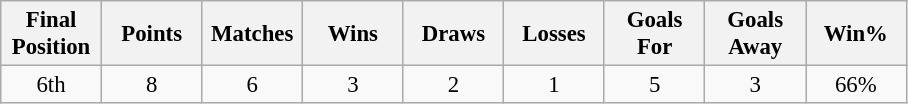<table class="wikitable" style="font-size: 95%; text-align: center;">
<tr>
<th width=60>Final Position</th>
<th width=60>Points</th>
<th width=60>Matches</th>
<th width=60>Wins</th>
<th width=60>Draws</th>
<th width=60>Losses</th>
<th width=60>Goals For</th>
<th width=60>Goals Away</th>
<th width=60>Win%</th>
</tr>
<tr>
<td>6th</td>
<td>8</td>
<td>6</td>
<td>3</td>
<td>2</td>
<td>1</td>
<td>5</td>
<td>3</td>
<td>66%</td>
</tr>
</table>
